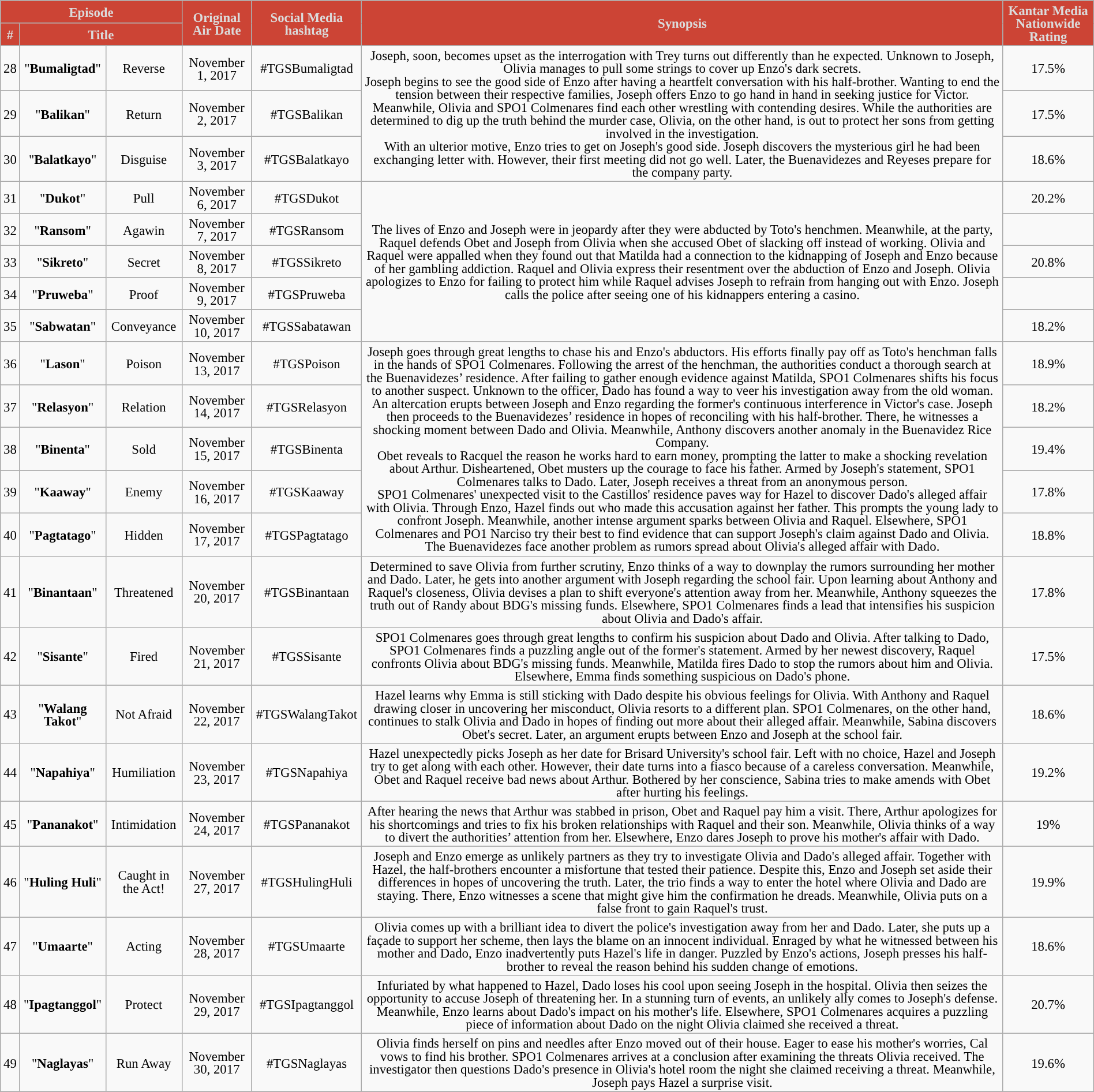<table class="wikitable" style="text-align:center; font-size:95%; line-height:15px;"  width="100%">
<tr>
<th style="background-color:#cc4435; color:#dbdbdb;" colspan="3">Episode</th>
<th style="background-color:#cc4435; color:#dbdbdb;" rowspan="2">Original Air Date</th>
<th style="background-color:#cc4435; color:#dbdbdb;" rowspan="2">Social Media hashtag</th>
<th style="background-color:#cc4435; color:#dbdbdb;" rowspan="2">Synopsis</th>
<th style="background-color:#cc4435; color:#dbdbdb;" colspan="2" rowspan="2">Kantar Media Nationwide Rating</th>
</tr>
<tr>
<th style="background-color:#cc4435; color:#dbdbdb;">#</th>
<th style="background-color:#cc4435; color:#dbdbdb;" colspan="2">Title</th>
</tr>
<tr>
<td>28</td>
<td>"<span><strong>Bumaligtad</strong></span>"</td>
<td>Reverse</td>
<td>November 1, 2017</td>
<td>#TGSBumaligtad</td>
<td rowspan="3">Joseph, soon, becomes upset as the interrogation with Trey turns out differently than he expected. Unknown to Joseph, Olivia manages to pull some strings to cover up Enzo's dark secrets.<br>Joseph begins to see the good side of Enzo after having a heartfelt conversation with his half-brother. Wanting to end the tension between their respective families, Joseph offers Enzo to go hand in hand in seeking justice for Victor. Meanwhile, Olivia and SPO1 Colmenares find each other wrestling with contending desires. While the authorities are determined to dig up the truth behind the murder case, Olivia, on the other hand, is out to protect her sons from getting involved in the investigation.<br>With an ulterior motive, Enzo tries to get on Joseph's good side. Joseph discovers the mysterious girl he had been exchanging letter with. However, their first meeting did not go well. Later, the Buenavidezes and Reyeses prepare for the company party.</td>
<td>17.5%</td>
</tr>
<tr>
<td>29</td>
<td>"<span><strong>Balikan</strong></span>"</td>
<td>Return</td>
<td>November 2, 2017</td>
<td>#TGSBalikan</td>
<td>17.5%</td>
</tr>
<tr>
<td>30</td>
<td>"<span><strong>Balatkayo</strong></span>"</td>
<td>Disguise</td>
<td>November 3, 2017</td>
<td>#TGSBalatkayo</td>
<td>18.6%</td>
</tr>
<tr>
<td>31</td>
<td>"<span><strong>Dukot</strong></span>"</td>
<td>Pull</td>
<td>November 6, 2017</td>
<td>#TGSDukot</td>
<td rowspan="5”">The lives of Enzo and Joseph were in jeopardy after they were abducted by Toto's henchmen. Meanwhile, at the party, Raquel defends Obet and Joseph from Olivia when she accused Obet of slacking off instead of working. Olivia and Raquel were appalled when they found out that Matilda had a connection to the kidnapping of Joseph and Enzo because of her gambling addiction. Raquel and Olivia express their resentment over the abduction of Enzo and Joseph. Olivia apologizes to Enzo for failing to protect him while Raquel advises Joseph to refrain from hanging out with Enzo. Joseph calls the police after seeing one of his kidnappers entering a casino.</td>
<td>20.2%</td>
</tr>
<tr>
<td>32</td>
<td>"<span><strong>Ransom</strong></span>"</td>
<td>Agawin</td>
<td>November 7, 2017</td>
<td>#TGSRansom</td>
<td></td>
</tr>
<tr>
<td>33</td>
<td>"<span><strong>Sikreto</strong></span>"</td>
<td>Secret</td>
<td>November 8, 2017</td>
<td>#TGSSikreto</td>
<td>20.8%</td>
</tr>
<tr>
<td>34</td>
<td>"<span><strong>Pruweba</strong></span>"</td>
<td>Proof</td>
<td>November 9, 2017</td>
<td>#TGSPruweba</td>
<td></td>
</tr>
<tr>
<td>35</td>
<td>"<span><strong>Sabwatan</strong></span>"</td>
<td>Conveyance</td>
<td>November 10, 2017</td>
<td>#TGSSabatawan</td>
<td>18.2%</td>
</tr>
<tr>
<td>36</td>
<td>"<span><strong>Lason</strong></span>"</td>
<td>Poison</td>
<td>November 13, 2017</td>
<td>#TGSPoison</td>
<td rowspan="5”">Joseph goes through great lengths to chase his and Enzo's abductors. His efforts finally pay off as Toto's henchman falls in the hands of SPO1 Colmenares. Following the arrest of the henchman, the authorities conduct a thorough search at the Buenavidezes’ residence. After failing to gather enough evidence against Matilda, SPO1 Colmenares shifts his focus to another suspect. Unknown to the officer, Dado has found a way to veer his investigation away from the old woman.<br>An altercation erupts between Joseph and Enzo regarding the former's continuous interference in Victor's case. Joseph then proceeds to the Buenavidezes’ residence in hopes of reconciling with his half-brother. There, he witnesses a shocking moment between Dado and Olivia. Meanwhile, Anthony discovers another anomaly in the Buenavidez Rice Company.<br>Obet reveals to Racquel the reason he works hard to earn money, prompting the latter to make a shocking revelation about Arthur. Disheartened, Obet musters up the courage to face his father. Armed by Joseph's statement, SPO1 Colmenares talks to Dado. Later, Joseph receives a threat from an anonymous person.<br>SPO1 Colmenares' unexpected visit to the Castillos' residence paves way for Hazel to discover Dado's alleged affair with Olivia. Through Enzo, Hazel finds out who made this accusation against her father. This prompts the young lady to confront Joseph. Meanwhile, another intense argument sparks between Olivia and Raquel. Elsewhere, SPO1 Colmenares and PO1 Narciso try their best to find evidence that can support Joseph's claim against Dado and Olivia. The Buenavidezes face another problem as rumors spread about Olivia's alleged affair with Dado.</td>
<td>18.9%</td>
</tr>
<tr>
<td>37</td>
<td>"<span><strong>Relasyon</strong></span>"</td>
<td>Relation</td>
<td>November 14, 2017</td>
<td>#TGSRelasyon</td>
<td>18.2%</td>
</tr>
<tr>
<td>38</td>
<td>"<span><strong>Binenta</strong></span>"</td>
<td>Sold</td>
<td>November 15, 2017</td>
<td>#TGSBinenta</td>
<td>19.4%</td>
</tr>
<tr>
<td>39</td>
<td>"<span><strong>Kaaway</strong></span>"</td>
<td>Enemy</td>
<td>November 16, 2017</td>
<td>#TGSKaaway</td>
<td>17.8%</td>
</tr>
<tr>
<td>40</td>
<td>"<span><strong>Pagtatago</strong></span>"</td>
<td>Hidden</td>
<td>November 17, 2017</td>
<td>#TGSPagtatago</td>
<td>18.8%</td>
</tr>
<tr>
<td>41</td>
<td>"<span><strong>Binantaan</strong></span>"</td>
<td>Threatened</td>
<td>November 20, 2017</td>
<td>#TGSBinantaan</td>
<td>Determined to save Olivia from further scrutiny, Enzo thinks of a way to downplay the rumors surrounding her mother and Dado. Later, he gets into another argument with Joseph regarding the school fair. Upon learning about Anthony and Raquel's closeness, Olivia devises a plan to shift everyone's attention away from her. Meanwhile, Anthony squeezes the truth out of Randy about BDG's missing funds.  Elsewhere, SPO1 Colmenares finds a lead that intensifies his suspicion about Olivia and Dado's affair.</td>
<td>17.8%</td>
</tr>
<tr>
<td>42</td>
<td>"<span><strong>Sisante</strong></span>"</td>
<td>Fired</td>
<td>November 21, 2017</td>
<td>#TGSSisante</td>
<td>SPO1 Colmenares goes through great lengths to confirm his suspicion about Dado and Olivia. After talking to Dado, SPO1 Colmenares finds a puzzling angle out of the former's statement. Armed by her newest discovery, Raquel confronts Olivia about BDG's missing funds. Meanwhile, Matilda fires Dado to stop the rumors about him and Olivia. Elsewhere, Emma finds something suspicious on Dado's phone.</td>
<td>17.5%</td>
</tr>
<tr>
<td>43</td>
<td>"<span><strong>Walang Takot</strong></span>"</td>
<td>Not Afraid</td>
<td>November 22, 2017</td>
<td>#TGSWalangTakot</td>
<td>Hazel learns why Emma is still sticking with Dado despite his obvious feelings for Olivia. With Anthony and Raquel drawing closer in uncovering her misconduct, Olivia resorts to a different plan. SPO1 Colmenares, on the other hand, continues to stalk Olivia and Dado in hopes of finding out more about their alleged affair. Meanwhile, Sabina discovers Obet's secret. Later, an argument erupts between Enzo and Joseph at the school fair.</td>
<td>18.6%</td>
</tr>
<tr>
<td>44</td>
<td>"<span><strong>Napahiya</strong></span>"</td>
<td>Humiliation</td>
<td>November 23, 2017</td>
<td>#TGSNapahiya</td>
<td>Hazel unexpectedly picks Joseph as her date for Brisard University's school fair. Left with no choice, Hazel and Joseph try to get along with each other. However, their date turns into a fiasco because of a careless conversation. Meanwhile, Obet and Raquel receive bad news about Arthur. Bothered by her conscience, Sabina tries to make amends with Obet after hurting his feelings.</td>
<td>19.2%</td>
</tr>
<tr>
<td>45</td>
<td>"<span><strong>Pananakot</strong></span>"</td>
<td>Intimidation</td>
<td>November 24, 2017</td>
<td>#TGSPananakot</td>
<td>After hearing the news that Arthur was stabbed in prison, Obet and Raquel pay him a visit. There, Arthur apologizes for his shortcomings and tries to fix his broken relationships with Raquel and their son. Meanwhile, Olivia thinks of a way to divert the authorities’ attention from her. Elsewhere, Enzo dares Joseph to prove his mother's affair with Dado.</td>
<td>19%</td>
</tr>
<tr>
<td>46</td>
<td>"<span><strong>Huling Huli</strong></span>"</td>
<td>Caught in the Act!</td>
<td>November 27, 2017</td>
<td>#TGSHulingHuli</td>
<td>Joseph and Enzo emerge as unlikely partners as they try to investigate Olivia and Dado's alleged affair. Together with Hazel, the half-brothers encounter a misfortune that tested their patience. Despite this, Enzo and Joseph set aside their differences in hopes of uncovering the truth. Later, the trio finds a way to enter the hotel where Olivia and Dado are staying. There, Enzo witnesses a scene that might give him the confirmation he dreads. Meanwhile, Olivia puts on a false front to gain Raquel's trust.</td>
<td>19.9%</td>
</tr>
<tr>
<td>47</td>
<td>"<span><strong>Umaarte</strong></span>"</td>
<td>Acting</td>
<td>November 28, 2017</td>
<td>#TGSUmaarte</td>
<td>Olivia comes up with a brilliant idea to divert the police's investigation away from her and Dado. Later, she puts up a façade to support her scheme, then lays the blame on an innocent individual. Enraged by what he witnessed between his mother and Dado, Enzo inadvertently puts Hazel's life in danger. Puzzled by Enzo's actions, Joseph presses his half-brother to reveal the reason behind his sudden change of emotions.</td>
<td>18.6%</td>
</tr>
<tr>
<td>48</td>
<td>"<span><strong>Ipagtanggol</strong></span>"</td>
<td>Protect</td>
<td>November 29, 2017</td>
<td>#TGSIpagtanggol</td>
<td>Infuriated by what happened to Hazel, Dado loses his cool upon seeing Joseph in the hospital. Olivia then seizes the opportunity to accuse Joseph of threatening her. In a stunning turn of events, an unlikely ally comes to Joseph's defense. Meanwhile, Enzo learns about Dado's impact on his mother's life. Elsewhere, SPO1 Colmenares acquires a puzzling piece of information about Dado on the night Olivia claimed she received a threat.</td>
<td>20.7%</td>
</tr>
<tr>
<td>49</td>
<td>"<span><strong>Naglayas</strong></span>"</td>
<td>Run Away</td>
<td>November 30, 2017</td>
<td>#TGSNaglayas</td>
<td>Olivia finds herself on pins and needles after Enzo moved out of their house. Eager to ease his mother's worries, Cal vows to find his brother. SPO1 Colmenares arrives at a conclusion after examining the threats Olivia received. The investigator then questions Dado's presence in Olivia's hotel room the night she claimed receiving a threat. Meanwhile, Joseph pays Hazel a surprise visit.</td>
<td>19.6%</td>
</tr>
<tr>
</tr>
</table>
